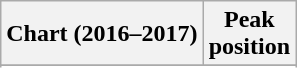<table class="wikitable sortable plainrowheaders">
<tr>
<th scope="col">Chart (2016–2017)</th>
<th scope="col">Peak<br> position</th>
</tr>
<tr>
</tr>
<tr>
</tr>
</table>
